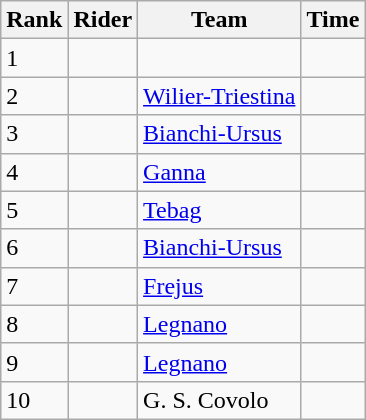<table class="wikitable">
<tr>
<th scope="col">Rank</th>
<th scope="col">Rider</th>
<th scope="col">Team</th>
<th scope="col">Time</th>
</tr>
<tr>
<td>1</td>
<td></td>
<td></td>
<td></td>
</tr>
<tr>
<td>2</td>
<td></td>
<td><a href='#'>Wilier-Triestina</a></td>
<td></td>
</tr>
<tr>
<td>3</td>
<td></td>
<td><a href='#'>Bianchi-Ursus</a></td>
<td></td>
</tr>
<tr>
<td>4</td>
<td></td>
<td><a href='#'>Ganna</a></td>
<td></td>
</tr>
<tr>
<td>5</td>
<td></td>
<td><a href='#'>Tebag</a></td>
<td></td>
</tr>
<tr>
<td>6</td>
<td></td>
<td><a href='#'>Bianchi-Ursus</a></td>
<td></td>
</tr>
<tr>
<td>7</td>
<td></td>
<td><a href='#'>Frejus</a></td>
<td></td>
</tr>
<tr>
<td>8</td>
<td></td>
<td><a href='#'>Legnano</a></td>
<td></td>
</tr>
<tr>
<td>9</td>
<td></td>
<td><a href='#'>Legnano</a></td>
<td></td>
</tr>
<tr>
<td>10</td>
<td></td>
<td>G. S. Covolo</td>
<td></td>
</tr>
</table>
